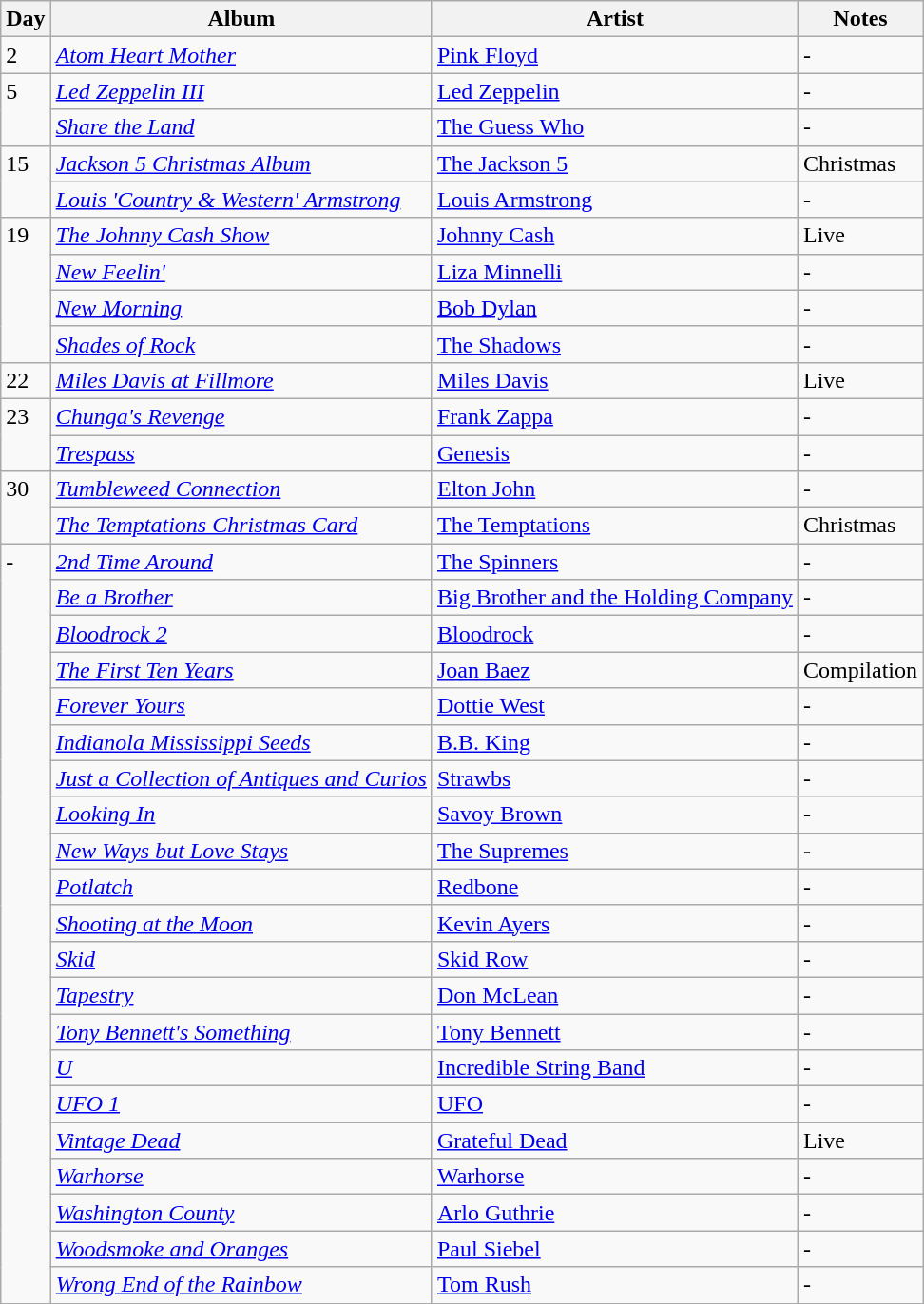<table class="wikitable">
<tr>
<th>Day</th>
<th>Album</th>
<th>Artist</th>
<th>Notes</th>
</tr>
<tr>
<td rowspan="1" valign="top">2</td>
<td><em><a href='#'>Atom Heart Mother</a></em></td>
<td><a href='#'>Pink Floyd</a></td>
<td>-</td>
</tr>
<tr>
<td rowspan="2" valign="top">5</td>
<td><em><a href='#'>Led Zeppelin III</a></em></td>
<td><a href='#'>Led Zeppelin</a></td>
<td>-</td>
</tr>
<tr>
<td><em><a href='#'>Share the Land</a></em></td>
<td><a href='#'>The Guess Who</a></td>
<td>-</td>
</tr>
<tr>
<td rowspan="2" valign="top">15</td>
<td><em><a href='#'>Jackson 5 Christmas Album</a></em></td>
<td><a href='#'>The Jackson 5</a></td>
<td>Christmas</td>
</tr>
<tr>
<td><em><a href='#'>Louis 'Country & Western' Armstrong</a></em></td>
<td><a href='#'>Louis Armstrong</a></td>
<td>-</td>
</tr>
<tr>
<td rowspan="4" valign="top">19</td>
<td><em><a href='#'>The Johnny Cash Show</a></em></td>
<td><a href='#'>Johnny Cash</a></td>
<td>Live</td>
</tr>
<tr>
<td><em><a href='#'>New Feelin'</a></em></td>
<td><a href='#'>Liza Minnelli</a></td>
<td>-</td>
</tr>
<tr>
<td><em><a href='#'>New Morning</a></em></td>
<td><a href='#'>Bob Dylan</a></td>
<td>-</td>
</tr>
<tr>
<td><em><a href='#'>Shades of Rock</a></em></td>
<td><a href='#'>The Shadows</a></td>
<td>-</td>
</tr>
<tr>
<td rowspan="1" valign="top">22</td>
<td><em><a href='#'>Miles Davis at Fillmore</a></em></td>
<td><a href='#'>Miles Davis</a></td>
<td>Live</td>
</tr>
<tr>
<td rowspan="2" valign="top">23</td>
<td><em><a href='#'>Chunga's Revenge</a></em></td>
<td><a href='#'>Frank Zappa</a></td>
<td>-</td>
</tr>
<tr>
<td><em><a href='#'>Trespass</a></em></td>
<td><a href='#'>Genesis</a></td>
<td>-</td>
</tr>
<tr>
<td rowspan="2" valign="top">30</td>
<td><em><a href='#'>Tumbleweed Connection</a></em></td>
<td><a href='#'>Elton John</a></td>
<td>-</td>
</tr>
<tr>
<td><em><a href='#'>The Temptations Christmas Card</a></em></td>
<td><a href='#'>The Temptations</a></td>
<td>Christmas</td>
</tr>
<tr>
<td rowspan="21" valign="top">-</td>
<td><em><a href='#'>2nd Time Around</a></em></td>
<td><a href='#'>The Spinners</a></td>
<td>-</td>
</tr>
<tr>
<td><em><a href='#'>Be a Brother</a></em></td>
<td><a href='#'>Big Brother and the Holding Company</a></td>
<td>-</td>
</tr>
<tr>
<td><em><a href='#'>Bloodrock 2</a></em></td>
<td><a href='#'>Bloodrock</a></td>
<td>-</td>
</tr>
<tr>
<td><em><a href='#'>The First Ten Years</a></em></td>
<td><a href='#'>Joan Baez</a></td>
<td>Compilation</td>
</tr>
<tr>
<td><em><a href='#'>Forever Yours</a></em></td>
<td><a href='#'>Dottie West</a></td>
<td>-</td>
</tr>
<tr>
<td><em><a href='#'>Indianola Mississippi Seeds</a></em></td>
<td><a href='#'>B.B. King</a></td>
<td>-</td>
</tr>
<tr>
<td><em><a href='#'>Just a Collection of Antiques and Curios</a></em></td>
<td><a href='#'>Strawbs</a></td>
<td>-</td>
</tr>
<tr>
<td><em><a href='#'>Looking In</a></em></td>
<td><a href='#'>Savoy Brown</a></td>
<td>-</td>
</tr>
<tr>
<td><em><a href='#'>New Ways but Love Stays</a></em></td>
<td><a href='#'>The Supremes</a></td>
<td>-</td>
</tr>
<tr>
<td><em><a href='#'>Potlatch</a></em></td>
<td><a href='#'>Redbone</a></td>
<td>-</td>
</tr>
<tr>
<td><em><a href='#'>Shooting at the Moon</a></em></td>
<td><a href='#'>Kevin Ayers</a></td>
<td>-</td>
</tr>
<tr>
<td><em><a href='#'>Skid</a></em></td>
<td><a href='#'>Skid Row</a></td>
<td>-</td>
</tr>
<tr>
<td><em><a href='#'>Tapestry</a></em></td>
<td><a href='#'>Don McLean</a></td>
<td>-</td>
</tr>
<tr>
<td><em><a href='#'>Tony Bennett's Something</a></em></td>
<td><a href='#'>Tony Bennett</a></td>
<td>-</td>
</tr>
<tr>
<td><em><a href='#'>U</a></em></td>
<td><a href='#'>Incredible String Band</a></td>
<td>-</td>
</tr>
<tr>
<td><em><a href='#'>UFO 1</a></em></td>
<td><a href='#'>UFO</a></td>
<td>-</td>
</tr>
<tr>
<td><em><a href='#'>Vintage Dead</a></em></td>
<td><a href='#'>Grateful Dead</a></td>
<td>Live</td>
</tr>
<tr>
<td><em><a href='#'>Warhorse</a></em></td>
<td><a href='#'>Warhorse</a></td>
<td>-</td>
</tr>
<tr>
<td><em><a href='#'>Washington County</a></em></td>
<td><a href='#'>Arlo Guthrie</a></td>
<td>-</td>
</tr>
<tr>
<td><em><a href='#'>Woodsmoke and Oranges</a></em></td>
<td><a href='#'>Paul Siebel</a></td>
<td>-</td>
</tr>
<tr>
<td><em><a href='#'>Wrong End of the Rainbow</a></em></td>
<td><a href='#'>Tom Rush</a></td>
<td>-</td>
</tr>
<tr>
</tr>
</table>
